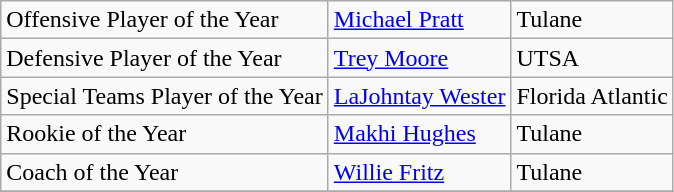<table class="wikitable">
<tr>
<td>Offensive Player of the Year</td>
<td><a href='#'>Michael Pratt</a></td>
<td>Tulane</td>
</tr>
<tr>
<td>Defensive Player of the Year</td>
<td><a href='#'>Trey Moore</a></td>
<td>UTSA</td>
</tr>
<tr>
<td>Special Teams Player of the Year</td>
<td><a href='#'>LaJohntay Wester</a></td>
<td>Florida Atlantic</td>
</tr>
<tr>
<td>Rookie of the Year</td>
<td><a href='#'>Makhi Hughes</a></td>
<td>Tulane</td>
</tr>
<tr>
<td>Coach of the Year</td>
<td><a href='#'>Willie Fritz</a></td>
<td>Tulane</td>
</tr>
<tr>
</tr>
</table>
